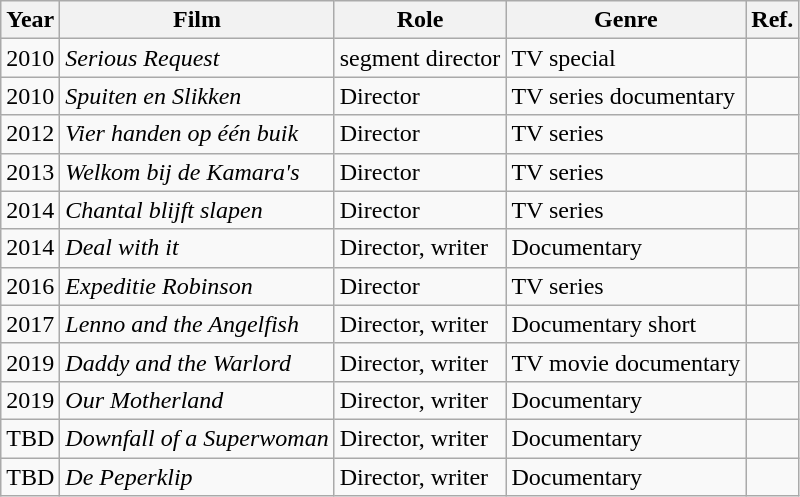<table class="wikitable">
<tr>
<th>Year</th>
<th>Film</th>
<th>Role</th>
<th>Genre</th>
<th>Ref.</th>
</tr>
<tr>
<td>2010</td>
<td><em>Serious Request</em></td>
<td>segment director</td>
<td>TV special</td>
<td></td>
</tr>
<tr>
<td>2010</td>
<td><em>Spuiten en Slikken</em></td>
<td>Director</td>
<td>TV series documentary</td>
<td></td>
</tr>
<tr>
<td>2012</td>
<td><em>Vier handen op één buik</em></td>
<td>Director</td>
<td>TV series</td>
<td></td>
</tr>
<tr>
<td>2013</td>
<td><em>Welkom bij de Kamara's</em></td>
<td>Director</td>
<td>TV series</td>
<td></td>
</tr>
<tr>
<td>2014</td>
<td><em>Chantal blijft slapen</em></td>
<td>Director</td>
<td>TV series</td>
<td></td>
</tr>
<tr>
<td>2014</td>
<td><em>Deal with it</em></td>
<td>Director, writer</td>
<td>Documentary</td>
<td></td>
</tr>
<tr>
<td>2016</td>
<td><em>Expeditie Robinson</em></td>
<td>Director</td>
<td>TV series</td>
<td></td>
</tr>
<tr>
<td>2017</td>
<td><em>Lenno and the Angelfish</em></td>
<td>Director, writer</td>
<td>Documentary short</td>
<td></td>
</tr>
<tr>
<td>2019</td>
<td><em>Daddy and the Warlord</em></td>
<td>Director, writer</td>
<td>TV movie documentary</td>
<td></td>
</tr>
<tr>
<td>2019</td>
<td><em>Our Motherland</em></td>
<td>Director, writer</td>
<td>Documentary</td>
<td></td>
</tr>
<tr>
<td>TBD</td>
<td><em>Downfall of a Superwoman</em></td>
<td>Director, writer</td>
<td>Documentary</td>
<td></td>
</tr>
<tr>
<td>TBD</td>
<td><em>De Peperklip</em></td>
<td>Director, writer</td>
<td>Documentary</td>
<td></td>
</tr>
</table>
